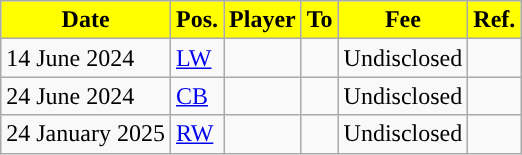<table class="wikitable plainrowheaders sortable">
<tr>
<th style="background: yellow; color: black; ">Date</th>
<th style="background: yellow; color: black; ">Pos.</th>
<th style="background: yellow; color: black; ">Player</th>
<th style="background: yellow; color: black; ">To</th>
<th style="background: yellow; color: black; ">Fee</th>
<th style="background: yellow; color: black; ">Ref.</th>
</tr>
<tr>
<td>14 June 2024</td>
<td><a href='#'>LW</a></td>
<td></td>
<td></td>
<td>Undisclosed</td>
<td></td>
</tr>
<tr>
<td>24 June 2024</td>
<td><a href='#'>CB</a></td>
<td></td>
<td></td>
<td>Undisclosed</td>
<td></td>
</tr>
<tr>
<td>24 January 2025</td>
<td><a href='#'>RW</a></td>
<td></td>
<td></td>
<td>Undisclosed</td>
<td></td>
</tr>
</table>
